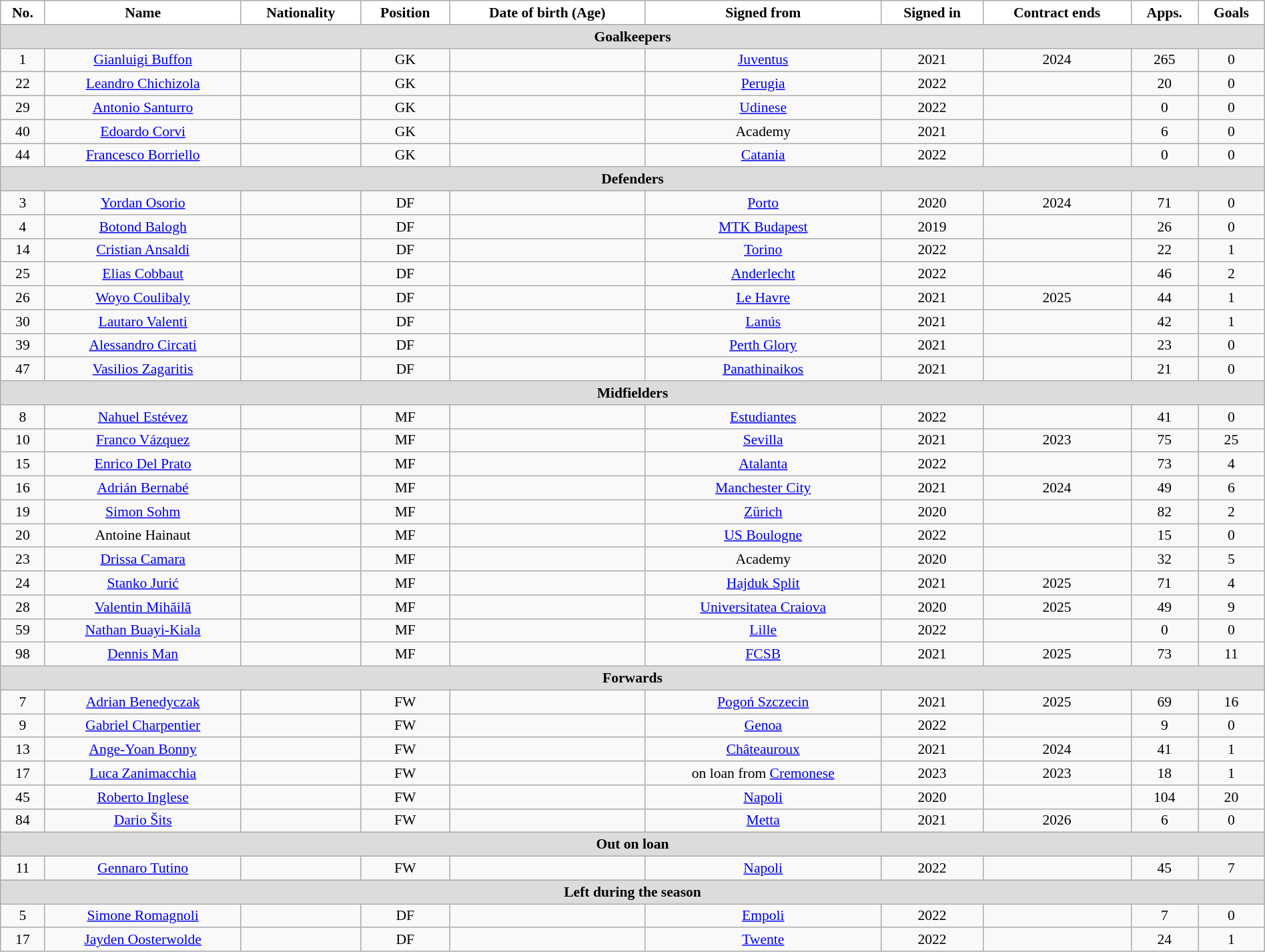<table class="wikitable" style="text-align:center; font-size:90%; width:100%;">
<tr>
<th style="background:#FFFFFF; color:black; text-align:center;">No.</th>
<th style="background:#FFFFFF; color:black; text-align:center;">Name</th>
<th style="background:#FFFFFF; color:black; text-align:center;">Nationality</th>
<th style="background:#FFFFFF; color:black; text-align:center;">Position</th>
<th style="background:#FFFFFF; color:black; text-align:center;">Date of birth (Age)</th>
<th style="background:#FFFFFF; color:black; text-align:center;">Signed from</th>
<th style="background:#FFFFFF; color:black; text-align:center;">Signed in</th>
<th style="background:#FFFFFF; color:black; text-align:center;">Contract ends</th>
<th style="background:#FFFFFF; color:black; text-align:center;">Apps.</th>
<th style="background:#FFFFFF; color:black; text-align:center;">Goals</th>
</tr>
<tr>
<th colspan="11" style="background:#dcdcdc; text-align:center;">Goalkeepers</th>
</tr>
<tr>
<td>1</td>
<td><a href='#'>Gianluigi Buffon</a></td>
<td></td>
<td>GK</td>
<td></td>
<td><a href='#'>Juventus</a></td>
<td>2021</td>
<td>2024</td>
<td>265</td>
<td>0</td>
</tr>
<tr>
<td>22</td>
<td><a href='#'>Leandro Chichizola</a></td>
<td></td>
<td>GK</td>
<td></td>
<td><a href='#'>Perugia</a></td>
<td>2022</td>
<td></td>
<td>20</td>
<td>0</td>
</tr>
<tr>
<td>29</td>
<td><a href='#'>Antonio Santurro</a></td>
<td></td>
<td>GK</td>
<td></td>
<td><a href='#'>Udinese</a></td>
<td>2022</td>
<td></td>
<td>0</td>
<td>0</td>
</tr>
<tr>
<td>40</td>
<td><a href='#'>Edoardo Corvi</a></td>
<td></td>
<td>GK</td>
<td></td>
<td>Academy</td>
<td>2021</td>
<td></td>
<td>6</td>
<td>0</td>
</tr>
<tr>
<td>44</td>
<td><a href='#'>Francesco Borriello</a></td>
<td></td>
<td>GK</td>
<td></td>
<td><a href='#'>Catania</a></td>
<td>2022</td>
<td></td>
<td>0</td>
<td>0</td>
</tr>
<tr>
<th colspan="11" style="background:#dcdcdc; text-align:center;">Defenders</th>
</tr>
<tr>
<td>3</td>
<td><a href='#'>Yordan Osorio</a></td>
<td></td>
<td>DF</td>
<td></td>
<td><a href='#'>Porto</a></td>
<td>2020</td>
<td>2024</td>
<td>71</td>
<td>0</td>
</tr>
<tr>
<td>4</td>
<td><a href='#'>Botond Balogh</a></td>
<td></td>
<td>DF</td>
<td></td>
<td><a href='#'>MTK Budapest</a></td>
<td>2019</td>
<td></td>
<td>26</td>
<td>0</td>
</tr>
<tr>
<td>14</td>
<td><a href='#'>Cristian Ansaldi</a></td>
<td></td>
<td>DF</td>
<td></td>
<td><a href='#'>Torino</a></td>
<td>2022</td>
<td></td>
<td>22</td>
<td>1</td>
</tr>
<tr>
<td>25</td>
<td><a href='#'>Elias Cobbaut</a></td>
<td></td>
<td>DF</td>
<td></td>
<td><a href='#'>Anderlecht</a></td>
<td>2022</td>
<td></td>
<td>46</td>
<td>2</td>
</tr>
<tr>
<td>26</td>
<td><a href='#'>Woyo Coulibaly</a></td>
<td></td>
<td>DF</td>
<td></td>
<td><a href='#'>Le Havre</a></td>
<td>2021</td>
<td>2025</td>
<td>44</td>
<td>1</td>
</tr>
<tr>
<td>30</td>
<td><a href='#'>Lautaro Valenti</a></td>
<td></td>
<td>DF</td>
<td></td>
<td><a href='#'>Lanús</a></td>
<td>2021</td>
<td></td>
<td>42</td>
<td>1</td>
</tr>
<tr>
<td>39</td>
<td><a href='#'>Alessandro Circati</a></td>
<td></td>
<td>DF</td>
<td></td>
<td><a href='#'>Perth Glory</a></td>
<td>2021</td>
<td></td>
<td>23</td>
<td>0</td>
</tr>
<tr>
<td>47</td>
<td><a href='#'>Vasilios Zagaritis</a></td>
<td></td>
<td>DF</td>
<td></td>
<td><a href='#'>Panathinaikos</a></td>
<td>2021</td>
<td></td>
<td>21</td>
<td>0</td>
</tr>
<tr>
<th colspan="11" style="background:#dcdcdc; text-align:center;">Midfielders</th>
</tr>
<tr>
<td>8</td>
<td><a href='#'>Nahuel Estévez</a></td>
<td></td>
<td>MF</td>
<td></td>
<td><a href='#'>Estudiantes</a></td>
<td>2022</td>
<td></td>
<td>41</td>
<td>0</td>
</tr>
<tr>
<td>10</td>
<td><a href='#'>Franco Vázquez</a></td>
<td></td>
<td>MF</td>
<td></td>
<td><a href='#'>Sevilla</a></td>
<td>2021</td>
<td>2023</td>
<td>75</td>
<td>25</td>
</tr>
<tr>
<td>15</td>
<td><a href='#'>Enrico Del Prato</a></td>
<td></td>
<td>MF</td>
<td></td>
<td><a href='#'>Atalanta</a></td>
<td>2022</td>
<td></td>
<td>73</td>
<td>4</td>
</tr>
<tr>
<td>16</td>
<td><a href='#'>Adrián Bernabé</a></td>
<td></td>
<td>MF</td>
<td></td>
<td><a href='#'>Manchester City</a></td>
<td>2021</td>
<td>2024</td>
<td>49</td>
<td>6</td>
</tr>
<tr>
<td>19</td>
<td><a href='#'>Simon Sohm</a></td>
<td></td>
<td>MF</td>
<td></td>
<td><a href='#'>Zürich</a></td>
<td>2020</td>
<td></td>
<td>82</td>
<td>2</td>
</tr>
<tr>
<td>20</td>
<td>Antoine Hainaut</td>
<td></td>
<td>MF</td>
<td></td>
<td><a href='#'>US Boulogne</a></td>
<td>2022</td>
<td></td>
<td>15</td>
<td>0</td>
</tr>
<tr>
<td>23</td>
<td><a href='#'>Drissa Camara</a></td>
<td></td>
<td>MF</td>
<td></td>
<td>Academy</td>
<td>2020</td>
<td></td>
<td>32</td>
<td>5</td>
</tr>
<tr>
<td>24</td>
<td><a href='#'>Stanko Jurić</a></td>
<td></td>
<td>MF</td>
<td></td>
<td><a href='#'>Hajduk Split</a></td>
<td>2021</td>
<td>2025</td>
<td>71</td>
<td>4</td>
</tr>
<tr>
<td>28</td>
<td><a href='#'>Valentin Mihăilă</a></td>
<td></td>
<td>MF</td>
<td></td>
<td><a href='#'>Universitatea Craiova</a></td>
<td>2020</td>
<td>2025</td>
<td>49</td>
<td>9</td>
</tr>
<tr>
<td>59</td>
<td><a href='#'>Nathan Buayi-Kiala</a></td>
<td></td>
<td>MF</td>
<td></td>
<td><a href='#'>Lille</a></td>
<td>2022</td>
<td></td>
<td>0</td>
<td>0</td>
</tr>
<tr>
<td>98</td>
<td><a href='#'>Dennis Man</a></td>
<td></td>
<td>MF</td>
<td></td>
<td><a href='#'>FCSB</a></td>
<td>2021</td>
<td>2025</td>
<td>73</td>
<td>11</td>
</tr>
<tr>
<th colspan="11" style="background:#dcdcdc; text-align:center;">Forwards</th>
</tr>
<tr>
<td>7</td>
<td><a href='#'>Adrian Benedyczak</a></td>
<td></td>
<td>FW</td>
<td></td>
<td><a href='#'>Pogoń Szczecin</a></td>
<td>2021</td>
<td>2025</td>
<td>69</td>
<td>16</td>
</tr>
<tr>
<td>9</td>
<td><a href='#'>Gabriel Charpentier</a></td>
<td></td>
<td>FW</td>
<td></td>
<td><a href='#'>Genoa</a></td>
<td>2022</td>
<td></td>
<td>9</td>
<td>0</td>
</tr>
<tr>
<td>13</td>
<td><a href='#'>Ange-Yoan Bonny</a></td>
<td></td>
<td>FW</td>
<td></td>
<td><a href='#'>Châteauroux</a></td>
<td>2021</td>
<td>2024</td>
<td>41</td>
<td>1</td>
</tr>
<tr>
<td>17</td>
<td><a href='#'>Luca Zanimacchia</a></td>
<td></td>
<td>FW</td>
<td></td>
<td>on loan from <a href='#'>Cremonese</a></td>
<td>2023</td>
<td>2023</td>
<td>18</td>
<td>1</td>
</tr>
<tr>
<td>45</td>
<td><a href='#'>Roberto Inglese</a></td>
<td></td>
<td>FW</td>
<td></td>
<td><a href='#'>Napoli</a></td>
<td>2020</td>
<td></td>
<td>104</td>
<td>20</td>
</tr>
<tr>
<td>84</td>
<td><a href='#'>Dario Šits</a></td>
<td></td>
<td>FW</td>
<td></td>
<td><a href='#'>Metta</a></td>
<td>2021</td>
<td>2026</td>
<td>6</td>
<td>0</td>
</tr>
<tr>
<th colspan="11" style="background:#dcdcdc; text-align:center;">Out on loan</th>
</tr>
<tr>
<td>11</td>
<td><a href='#'>Gennaro Tutino</a></td>
<td></td>
<td>FW</td>
<td></td>
<td><a href='#'>Napoli</a></td>
<td>2022</td>
<td></td>
<td>45</td>
<td>7</td>
</tr>
<tr>
<th colspan="11" style="background:#dcdcdc; text-align:center;">Left during the season</th>
</tr>
<tr>
<td>5</td>
<td><a href='#'>Simone Romagnoli</a></td>
<td></td>
<td>DF</td>
<td></td>
<td><a href='#'>Empoli</a></td>
<td>2022</td>
<td></td>
<td>7</td>
<td>0</td>
</tr>
<tr>
<td>17</td>
<td><a href='#'>Jayden Oosterwolde</a></td>
<td></td>
<td>DF</td>
<td></td>
<td><a href='#'>Twente</a></td>
<td>2022</td>
<td></td>
<td>24</td>
<td>1</td>
</tr>
</table>
